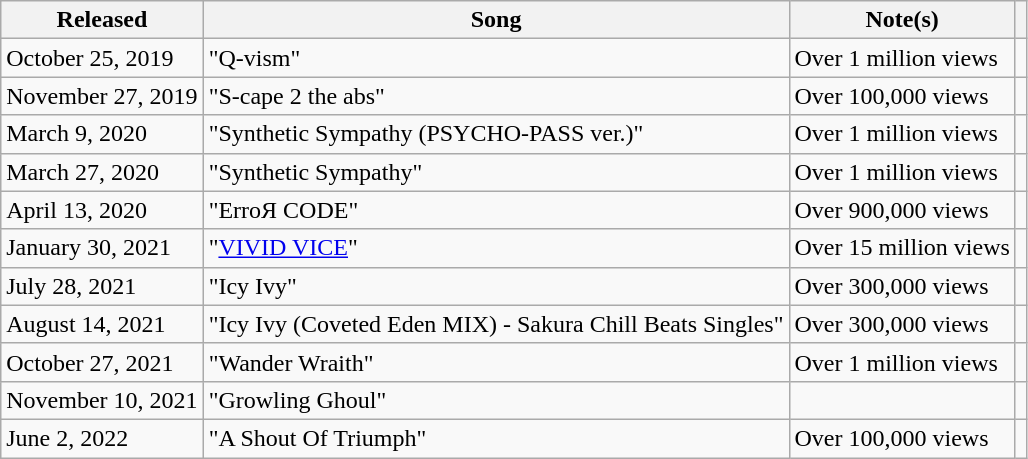<table class="wikitable">
<tr>
<th>Released</th>
<th>Song</th>
<th>Note(s)</th>
<th></th>
</tr>
<tr>
<td>October 25, 2019</td>
<td>"Q-vism"</td>
<td>Over 1 million views</td>
<td></td>
</tr>
<tr>
<td>November 27, 2019</td>
<td>"S-cape 2 the abs"</td>
<td>Over 100,000 views</td>
<td></td>
</tr>
<tr>
<td>March 9, 2020</td>
<td>"Synthetic Sympathy (PSYCHO-PASS ver.)"</td>
<td>Over 1 million views</td>
<td></td>
</tr>
<tr>
<td>March 27, 2020</td>
<td>"Synthetic Sympathy"</td>
<td>Over 1 million views</td>
<td></td>
</tr>
<tr>
<td>April 13, 2020</td>
<td>"ErroЯ CODE"</td>
<td>Over 900,000 views</td>
<td></td>
</tr>
<tr>
<td>January 30, 2021</td>
<td>"<a href='#'>VIVID VICE</a>"</td>
<td>Over 15 million views</td>
<td></td>
</tr>
<tr>
<td>July 28, 2021</td>
<td>"Icy Ivy"</td>
<td>Over 300,000 views</td>
<td></td>
</tr>
<tr>
<td>August 14, 2021</td>
<td>"Icy Ivy (Coveted Eden MIX) - Sakura Chill Beats Singles"</td>
<td>Over 300,000 views</td>
<td></td>
</tr>
<tr>
<td>October 27, 2021</td>
<td>"Wander Wraith"</td>
<td>Over 1 million views</td>
<td></td>
</tr>
<tr>
<td>November 10, 2021</td>
<td>"Growling Ghoul"</td>
<td></td>
<td></td>
</tr>
<tr>
<td>June 2, 2022</td>
<td>"A Shout Of Triumph"</td>
<td>Over 100,000 views</td>
<td></td>
</tr>
</table>
